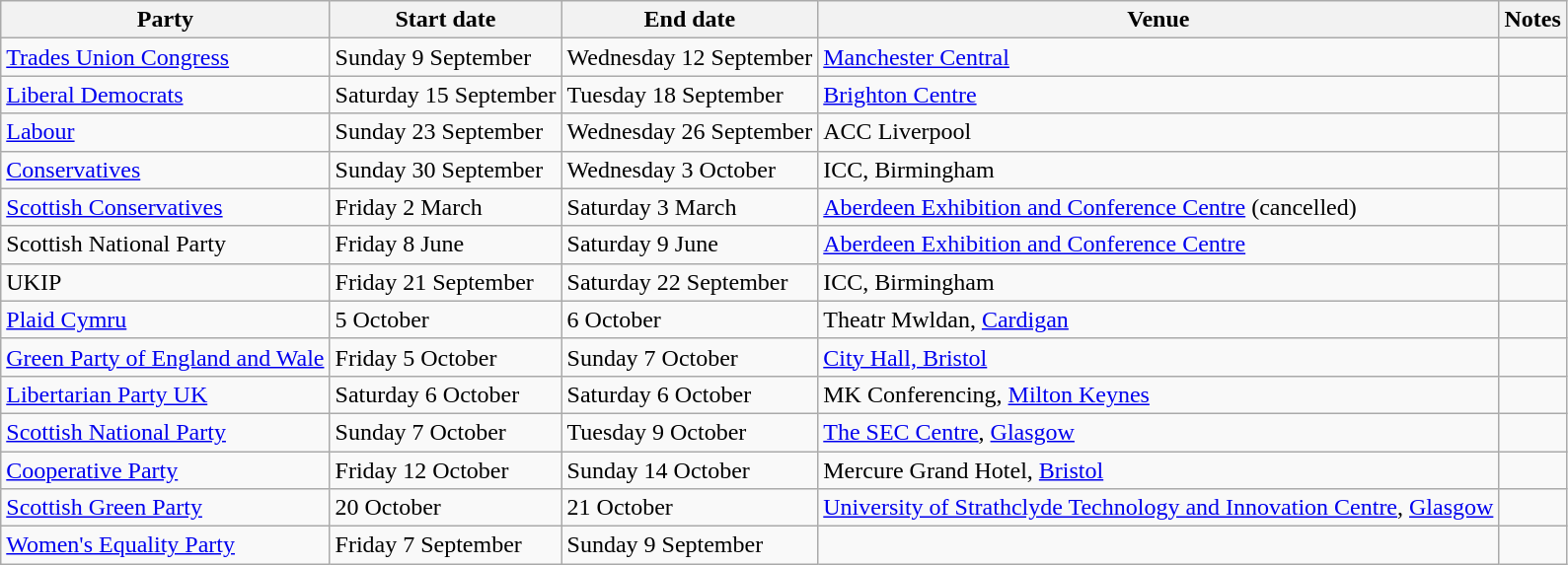<table class="wikitable sortable">
<tr>
<th>Party</th>
<th>Start date</th>
<th>End date</th>
<th>Venue</th>
<th>Notes</th>
</tr>
<tr>
<td><a href='#'>Trades Union Congress</a></td>
<td>Sunday 9 September</td>
<td>Wednesday 12 September</td>
<td><a href='#'>Manchester Central</a></td>
<td></td>
</tr>
<tr>
<td><a href='#'>Liberal Democrats</a></td>
<td>Saturday 15 September</td>
<td>Tuesday 18 September</td>
<td><a href='#'>Brighton Centre</a></td>
<td></td>
</tr>
<tr>
<td><a href='#'>Labour</a></td>
<td>Sunday 23 September</td>
<td>Wednesday 26 September</td>
<td>ACC Liverpool</td>
<td></td>
</tr>
<tr>
<td><a href='#'>Conservatives</a></td>
<td>Sunday 30 September</td>
<td>Wednesday 3 October</td>
<td>ICC, Birmingham</td>
<td></td>
</tr>
<tr>
<td><a href='#'>Scottish Conservatives</a></td>
<td>Friday 2 March</td>
<td>Saturday 3 March</td>
<td><a href='#'>Aberdeen Exhibition and Conference Centre</a> (cancelled)</td>
<td></td>
</tr>
<tr>
<td>Scottish National Party</td>
<td>Friday 8 June</td>
<td>Saturday 9 June</td>
<td><a href='#'>Aberdeen Exhibition and Conference Centre</a></td>
<td></td>
</tr>
<tr>
<td>UKIP</td>
<td>Friday 21 September</td>
<td>Saturday 22 September</td>
<td>ICC, Birmingham</td>
<td></td>
</tr>
<tr>
<td><a href='#'>Plaid Cymru</a></td>
<td>5 October</td>
<td>6 October</td>
<td>Theatr Mwldan, <a href='#'>Cardigan</a></td>
<td></td>
</tr>
<tr>
<td><a href='#'>Green Party of England and Wale</a></td>
<td>Friday 5 October</td>
<td>Sunday 7 October</td>
<td><a href='#'>City Hall, Bristol</a></td>
<td></td>
</tr>
<tr>
<td><a href='#'>Libertarian Party UK</a></td>
<td>Saturday 6 October</td>
<td>Saturday 6 October</td>
<td>MK Conferencing, <a href='#'>Milton Keynes</a></td>
<td></td>
</tr>
<tr>
<td><a href='#'>Scottish National Party</a></td>
<td>Sunday 7 October</td>
<td>Tuesday 9 October</td>
<td><a href='#'>The SEC Centre</a>, <a href='#'>Glasgow</a></td>
<td></td>
</tr>
<tr>
<td><a href='#'>Cooperative Party</a></td>
<td>Friday 12 October</td>
<td>Sunday 14 October</td>
<td>Mercure Grand Hotel, <a href='#'>Bristol</a></td>
<td></td>
</tr>
<tr>
<td><a href='#'>Scottish Green Party</a></td>
<td>20 October</td>
<td>21 October</td>
<td><a href='#'>University of Strathclyde Technology and Innovation Centre</a>, <a href='#'>Glasgow</a></td>
<td></td>
</tr>
<tr>
<td><a href='#'>Women's Equality Party</a></td>
<td>Friday 7 September</td>
<td>Sunday 9 September</td>
<td></td>
<td></td>
</tr>
</table>
